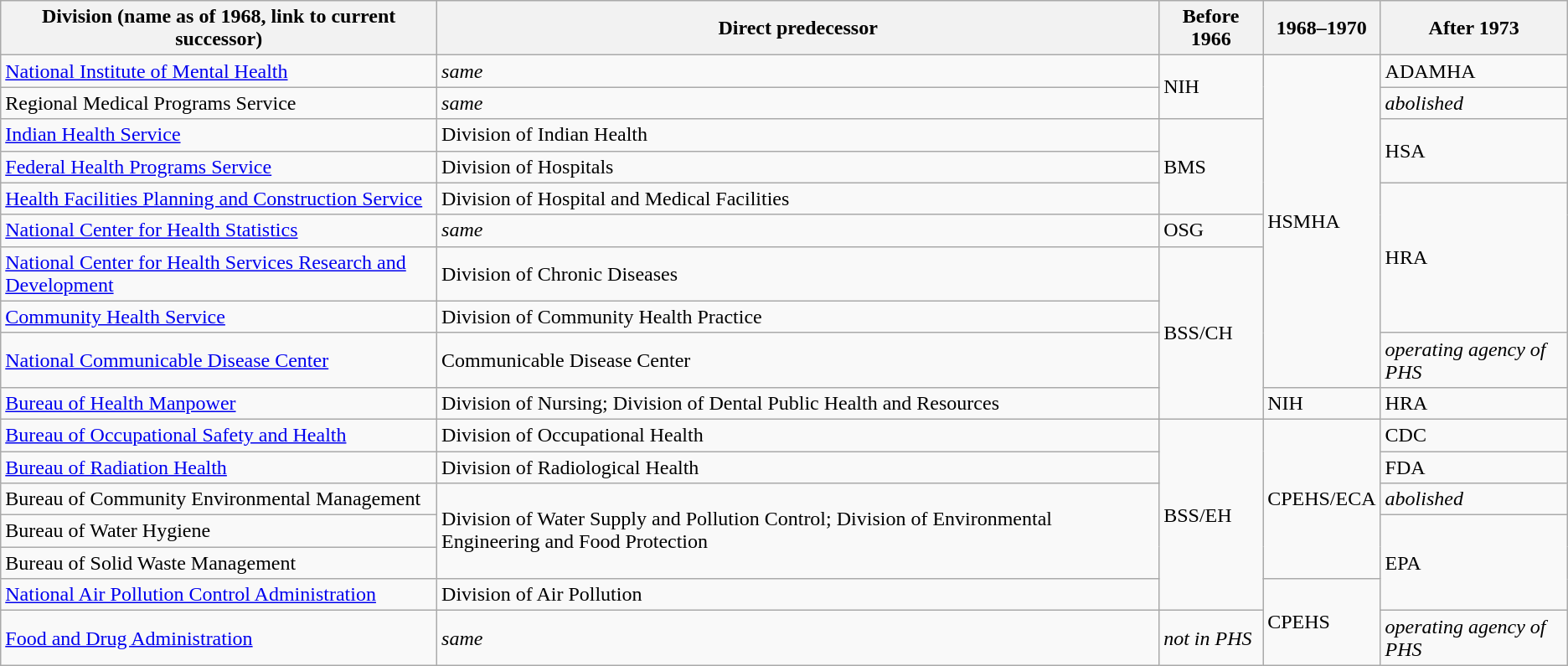<table class="wikitable">
<tr>
<th>Division (name as of 1968, link to current successor)</th>
<th>Direct predecessor</th>
<th>Before 1966</th>
<th>1968–1970</th>
<th>After 1973</th>
</tr>
<tr>
<td><a href='#'>National Institute of Mental Health</a></td>
<td><em>same</em></td>
<td rowspan="2">NIH</td>
<td rowspan="9">HSMHA</td>
<td>ADAMHA</td>
</tr>
<tr>
<td>Regional Medical Programs Service</td>
<td><em>same</em></td>
<td><em>abolished</em></td>
</tr>
<tr>
<td><a href='#'>Indian Health Service</a></td>
<td>Division of Indian Health</td>
<td rowspan="3">BMS</td>
<td rowspan="2">HSA</td>
</tr>
<tr>
<td><a href='#'>Federal Health Programs Service</a></td>
<td>Division of Hospitals</td>
</tr>
<tr>
<td><a href='#'>Health Facilities Planning and Construction Service</a></td>
<td>Division of Hospital and Medical Facilities</td>
<td rowspan="4">HRA</td>
</tr>
<tr>
<td><a href='#'>National Center for Health Statistics</a></td>
<td><em>same</em></td>
<td>OSG</td>
</tr>
<tr>
<td><a href='#'>National Center for Health Services Research and Development</a></td>
<td>Division of Chronic Diseases</td>
<td rowspan="4">BSS/CH</td>
</tr>
<tr>
<td><a href='#'>Community Health Service</a></td>
<td>Division of Community Health Practice</td>
</tr>
<tr>
<td><a href='#'>National Communicable Disease Center</a></td>
<td>Communicable Disease Center</td>
<td><em>operating agency of PHS</em></td>
</tr>
<tr>
<td><a href='#'>Bureau of Health Manpower</a></td>
<td>Division of Nursing; Division of Dental Public Health and Resources</td>
<td>NIH</td>
<td>HRA</td>
</tr>
<tr>
<td><a href='#'>Bureau of Occupational Safety and Health</a></td>
<td>Division of Occupational Health</td>
<td rowspan="6">BSS/EH</td>
<td rowspan="5">CPEHS/ECA</td>
<td>CDC</td>
</tr>
<tr>
<td><a href='#'>Bureau of Radiation Health</a></td>
<td>Division of Radiological Health</td>
<td>FDA</td>
</tr>
<tr>
<td>Bureau of Community Environmental Management</td>
<td rowspan="3">Division of Water Supply and Pollution Control; Division of Environmental Engineering and Food Protection</td>
<td><em>abolished</em></td>
</tr>
<tr>
<td>Bureau of Water Hygiene</td>
<td rowspan="3">EPA</td>
</tr>
<tr>
<td>Bureau of Solid Waste Management</td>
</tr>
<tr>
<td><a href='#'>National Air Pollution Control Administration</a></td>
<td>Division of Air Pollution</td>
<td rowspan="2">CPEHS</td>
</tr>
<tr>
<td><a href='#'>Food and Drug Administration</a></td>
<td><em>same</em></td>
<td><em>not in PHS</em></td>
<td><em>operating agency of PHS</em></td>
</tr>
</table>
